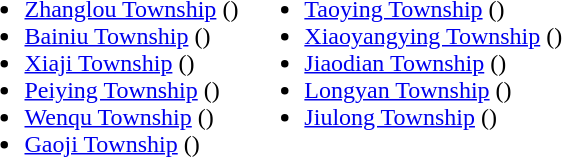<table>
<tr>
<td valign="top"><br><ul><li><a href='#'>Zhanglou Township</a> ()</li><li><a href='#'>Bainiu Township</a> ()</li><li><a href='#'>Xiaji Township</a> ()</li><li><a href='#'>Peiying Township</a> ()</li><li><a href='#'>Wenqu Township</a> ()</li><li><a href='#'>Gaoji Township</a> ()</li></ul></td>
<td valign="top"><br><ul><li><a href='#'>Taoying Township</a> ()</li><li><a href='#'>Xiaoyangying Township</a> ()</li><li><a href='#'>Jiaodian Township</a> ()</li><li><a href='#'>Longyan Township</a> ()</li><li><a href='#'>Jiulong Township</a> ()</li></ul></td>
</tr>
</table>
